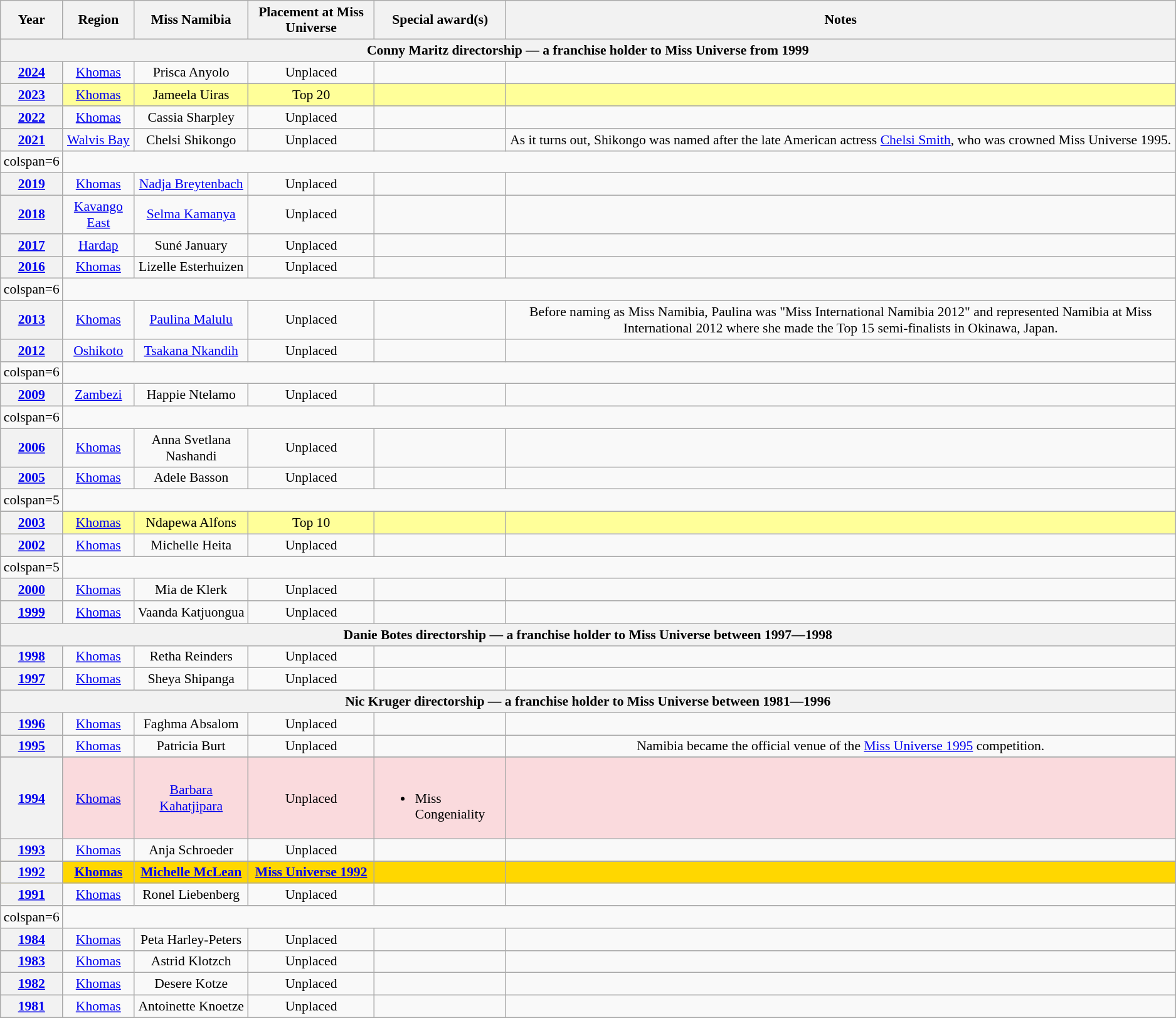<table class="wikitable " style="font-size: 90%; text-align:center;">
<tr>
<th>Year</th>
<th>Region</th>
<th>Miss Namibia</th>
<th>Placement at Miss Universe</th>
<th>Special award(s)</th>
<th>Notes</th>
</tr>
<tr>
<th colspan="6">Conny Maritz  directorship — a franchise holder to Miss Universe from 1999</th>
</tr>
<tr>
<th><a href='#'>2024</a></th>
<td><a href='#'>Khomas</a></td>
<td>Prisca Anyolo</td>
<td>Unplaced</td>
<td></td>
<td></td>
</tr>
<tr>
</tr>
<tr style="background-color:#FFFF99; ">
<th><a href='#'>2023</a></th>
<td><a href='#'>Khomas</a></td>
<td>Jameela Uiras</td>
<td>Top 20</td>
<td></td>
<td></td>
</tr>
<tr>
<th><a href='#'>2022</a></th>
<td><a href='#'>Khomas</a></td>
<td>Cassia Sharpley</td>
<td>Unplaced</td>
<td></td>
<td></td>
</tr>
<tr>
<th><a href='#'>2021</a></th>
<td><a href='#'>Walvis Bay</a></td>
<td>Chelsi Shikongo</td>
<td>Unplaced</td>
<td></td>
<td>As it turns out, Shikongo was named after the late American actress <a href='#'>Chelsi Smith</a>, who was crowned Miss Universe 1995.</td>
</tr>
<tr>
<td>colspan=6 </td>
</tr>
<tr>
<th><a href='#'>2019</a></th>
<td><a href='#'>Khomas</a></td>
<td><a href='#'>Nadja Breytenbach</a></td>
<td>Unplaced</td>
<td></td>
<td></td>
</tr>
<tr>
<th><a href='#'>2018</a></th>
<td><a href='#'>Kavango East</a></td>
<td><a href='#'>Selma Kamanya</a></td>
<td>Unplaced</td>
<td></td>
<td></td>
</tr>
<tr>
<th><a href='#'>2017</a></th>
<td><a href='#'>Hardap</a></td>
<td>Suné January</td>
<td>Unplaced</td>
<td></td>
<td></td>
</tr>
<tr>
<th><a href='#'>2016</a></th>
<td><a href='#'>Khomas</a></td>
<td>Lizelle Esterhuizen</td>
<td>Unplaced</td>
<td></td>
<td></td>
</tr>
<tr>
<td>colspan=6 </td>
</tr>
<tr>
<th><a href='#'>2013</a></th>
<td><a href='#'>Khomas</a></td>
<td><a href='#'>Paulina Malulu</a></td>
<td>Unplaced</td>
<td></td>
<td>Before naming as Miss Namibia, Paulina was "Miss International Namibia 2012" and represented Namibia at Miss International 2012 where she made the Top 15 semi-finalists in Okinawa, Japan.</td>
</tr>
<tr>
<th><a href='#'>2012</a></th>
<td><a href='#'>Oshikoto</a></td>
<td><a href='#'>Tsakana Nkandih</a></td>
<td>Unplaced</td>
<td></td>
<td></td>
</tr>
<tr>
<td>colspan=6 </td>
</tr>
<tr>
<th><a href='#'>2009</a></th>
<td><a href='#'>Zambezi</a></td>
<td>Happie Ntelamo</td>
<td>Unplaced</td>
<td></td>
<td></td>
</tr>
<tr>
<td>colspan=6 </td>
</tr>
<tr>
<th><a href='#'>2006</a></th>
<td><a href='#'>Khomas</a></td>
<td>Anna Svetlana Nashandi</td>
<td>Unplaced</td>
<td></td>
<td></td>
</tr>
<tr>
<th><a href='#'>2005</a></th>
<td><a href='#'>Khomas</a></td>
<td>Adele Basson</td>
<td>Unplaced</td>
<td></td>
<td></td>
</tr>
<tr>
<td>colspan=5 </td>
</tr>
<tr>
</tr>
<tr style="background-color:#FFFF99; ">
<th><a href='#'>2003</a></th>
<td><a href='#'>Khomas</a></td>
<td>Ndapewa Alfons</td>
<td>Top 10</td>
<td></td>
<td></td>
</tr>
<tr>
<th><a href='#'>2002</a></th>
<td><a href='#'>Khomas</a></td>
<td>Michelle Heita</td>
<td>Unplaced</td>
<td></td>
<td></td>
</tr>
<tr>
<td>colspan=5 </td>
</tr>
<tr>
<th><a href='#'>2000</a></th>
<td><a href='#'>Khomas</a></td>
<td>Mia de Klerk</td>
<td>Unplaced</td>
<td></td>
<td></td>
</tr>
<tr>
<th><a href='#'>1999</a></th>
<td><a href='#'>Khomas</a></td>
<td>Vaanda Katjuongua</td>
<td>Unplaced</td>
<td></td>
<td></td>
</tr>
<tr>
<th colspan="6">Danie Botes directorship — a franchise holder to Miss Universe between 1997―1998</th>
</tr>
<tr>
<th><a href='#'>1998</a></th>
<td><a href='#'>Khomas</a></td>
<td>Retha Reinders</td>
<td>Unplaced</td>
<td></td>
<td></td>
</tr>
<tr>
<th><a href='#'>1997</a></th>
<td><a href='#'>Khomas</a></td>
<td>Sheya Shipanga</td>
<td>Unplaced</td>
<td></td>
<td></td>
</tr>
<tr>
<th colspan="6">Nic Kruger directorship — a franchise holder to Miss Universe between 1981―1996</th>
</tr>
<tr>
<th><a href='#'>1996</a></th>
<td><a href='#'>Khomas</a></td>
<td>Faghma Absalom</td>
<td>Unplaced</td>
<td></td>
<td></td>
</tr>
<tr>
<th><a href='#'>1995</a></th>
<td><a href='#'>Khomas</a></td>
<td>Patricia Burt</td>
<td>Unplaced</td>
<td></td>
<td>Namibia became the official venue of the <a href='#'>Miss Universe 1995</a> competition.</td>
</tr>
<tr>
</tr>
<tr style="background-color:#FADADD; ">
<th><a href='#'>1994</a></th>
<td><a href='#'>Khomas</a></td>
<td><a href='#'>Barbara Kahatjipara</a></td>
<td>Unplaced</td>
<td style="text-align:left"><br><ul><li>Miss Congeniality</li></ul></td>
<td></td>
</tr>
<tr>
<th><a href='#'>1993</a></th>
<td><a href='#'>Khomas</a></td>
<td>Anja Schroeder</td>
<td>Unplaced</td>
<td></td>
<td></td>
</tr>
<tr>
</tr>
<tr style="background-color:gold; font-weight: bold ">
<th><a href='#'>1992</a></th>
<td><a href='#'>Khomas</a></td>
<td><a href='#'>Michelle McLean</a></td>
<td><a href='#'>Miss Universe 1992</a></td>
<td></td>
<td></td>
</tr>
<tr>
<th><a href='#'>1991</a></th>
<td><a href='#'>Khomas</a></td>
<td>Ronel Liebenberg</td>
<td>Unplaced</td>
<td></td>
<td></td>
</tr>
<tr>
<td>colspan=6 </td>
</tr>
<tr>
<th><a href='#'>1984</a></th>
<td><a href='#'>Khomas</a></td>
<td>Peta Harley-Peters</td>
<td>Unplaced</td>
<td></td>
<td></td>
</tr>
<tr>
<th><a href='#'>1983</a></th>
<td><a href='#'>Khomas</a></td>
<td>Astrid Klotzch</td>
<td>Unplaced</td>
<td></td>
<td></td>
</tr>
<tr>
<th><a href='#'>1982</a></th>
<td><a href='#'>Khomas</a></td>
<td>Desere Kotze</td>
<td>Unplaced</td>
<td></td>
<td></td>
</tr>
<tr>
<th><a href='#'>1981</a></th>
<td><a href='#'>Khomas</a></td>
<td>Antoinette Knoetze</td>
<td>Unplaced</td>
<td></td>
<td></td>
</tr>
<tr>
</tr>
</table>
